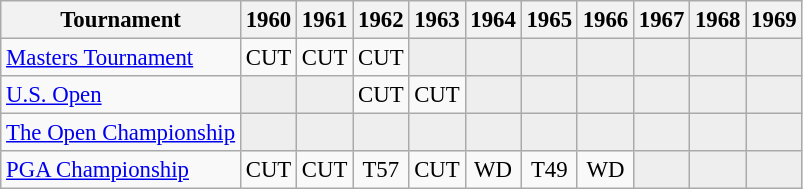<table class="wikitable" style="font-size:95%;text-align:center;">
<tr>
<th>Tournament</th>
<th>1960</th>
<th>1961</th>
<th>1962</th>
<th>1963</th>
<th>1964</th>
<th>1965</th>
<th>1966</th>
<th>1967</th>
<th>1968</th>
<th>1969</th>
</tr>
<tr>
<td align=left><a href='#'>Masters Tournament</a></td>
<td>CUT</td>
<td>CUT</td>
<td>CUT</td>
<td style="background:#eeeeee;"></td>
<td style="background:#eeeeee;"></td>
<td style="background:#eeeeee;"></td>
<td style="background:#eeeeee;"></td>
<td style="background:#eeeeee;"></td>
<td style="background:#eeeeee;"></td>
<td style="background:#eeeeee;"></td>
</tr>
<tr>
<td align=left><a href='#'>U.S. Open</a></td>
<td style="background:#eeeeee;"></td>
<td style="background:#eeeeee;"></td>
<td>CUT</td>
<td>CUT</td>
<td style="background:#eeeeee;"></td>
<td style="background:#eeeeee;"></td>
<td style="background:#eeeeee;"></td>
<td style="background:#eeeeee;"></td>
<td style="background:#eeeeee;"></td>
<td style="background:#eeeeee;"></td>
</tr>
<tr>
<td align=left><a href='#'>The Open Championship</a></td>
<td style="background:#eeeeee;"></td>
<td style="background:#eeeeee;"></td>
<td style="background:#eeeeee;"></td>
<td style="background:#eeeeee;"></td>
<td style="background:#eeeeee;"></td>
<td style="background:#eeeeee;"></td>
<td style="background:#eeeeee;"></td>
<td style="background:#eeeeee;"></td>
<td style="background:#eeeeee;"></td>
<td style="background:#eeeeee;"></td>
</tr>
<tr>
<td align=left><a href='#'>PGA Championship</a></td>
<td>CUT</td>
<td>CUT</td>
<td>T57</td>
<td>CUT</td>
<td>WD</td>
<td>T49</td>
<td>WD</td>
<td style="background:#eeeeee;"></td>
<td style="background:#eeeeee;"></td>
<td style="background:#eeeeee;"></td>
</tr>
</table>
